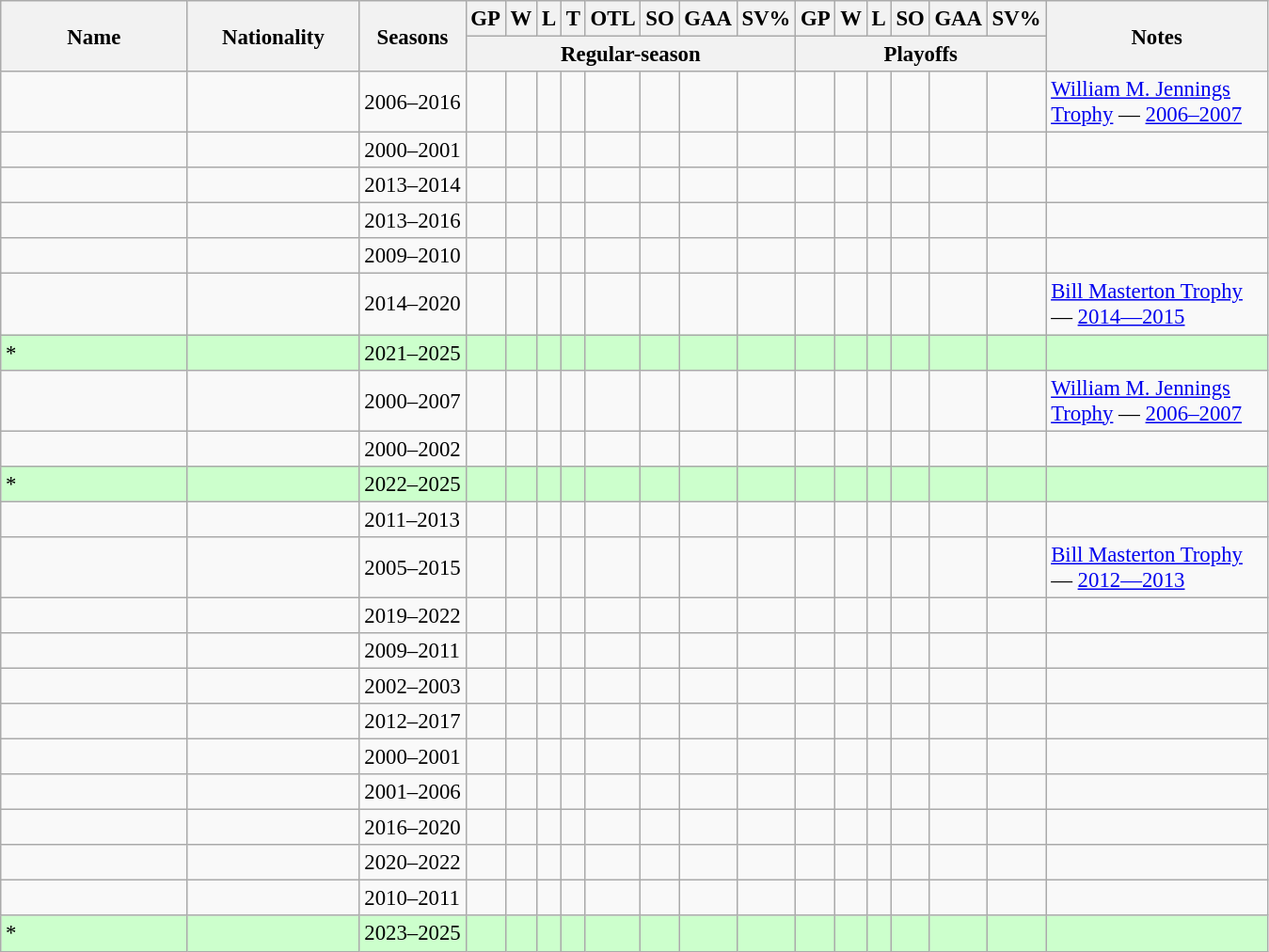<table class="wikitable sortable" style="text-align:left; font-size:95%">
<tr>
<th rowspan="2" width="125px">Name</th>
<th rowspan="2" width="115px">Nationality</th>
<th rowspan="2">Seasons</th>
<th>GP</th>
<th>W</th>
<th>L</th>
<th>T</th>
<th>OTL</th>
<th>SO</th>
<th>GAA</th>
<th>SV%</th>
<th>GP</th>
<th>W</th>
<th>L</th>
<th>SO</th>
<th>GAA</th>
<th>SV%</th>
<th rowspan="2" width="150px" class="unsortable">Notes</th>
</tr>
<tr class="unsortable">
<th colspan="8">Regular-season</th>
<th colspan="6" width="125px">Playoffs</th>
</tr>
<tr>
<td></td>
<td></td>
<td>2006–2016</td>
<td></td>
<td></td>
<td></td>
<td></td>
<td></td>
<td></td>
<td></td>
<td></td>
<td></td>
<td></td>
<td></td>
<td></td>
<td></td>
<td></td>
<td><a href='#'>William M. Jennings Trophy</a> — <a href='#'>2006–2007</a></td>
</tr>
<tr>
<td></td>
<td></td>
<td>2000–2001</td>
<td></td>
<td></td>
<td></td>
<td></td>
<td></td>
<td></td>
<td></td>
<td></td>
<td></td>
<td></td>
<td></td>
<td></td>
<td></td>
<td></td>
<td></td>
</tr>
<tr>
<td></td>
<td></td>
<td>2013–2014</td>
<td></td>
<td></td>
<td></td>
<td></td>
<td></td>
<td></td>
<td></td>
<td></td>
<td></td>
<td></td>
<td></td>
<td></td>
<td></td>
<td></td>
<td></td>
</tr>
<tr>
<td></td>
<td></td>
<td>2013–2016</td>
<td></td>
<td></td>
<td></td>
<td></td>
<td></td>
<td></td>
<td></td>
<td></td>
<td></td>
<td></td>
<td></td>
<td></td>
<td></td>
<td></td>
<td></td>
</tr>
<tr>
<td></td>
<td></td>
<td>2009–2010</td>
<td></td>
<td></td>
<td></td>
<td></td>
<td></td>
<td></td>
<td></td>
<td></td>
<td></td>
<td></td>
<td></td>
<td></td>
<td></td>
<td></td>
<td></td>
</tr>
<tr>
<td></td>
<td></td>
<td>2014–2020</td>
<td></td>
<td></td>
<td></td>
<td></td>
<td></td>
<td></td>
<td></td>
<td></td>
<td></td>
<td></td>
<td></td>
<td></td>
<td></td>
<td></td>
<td><a href='#'>Bill Masterton Trophy</a> — <a href='#'>2014—2015</a></td>
</tr>
<tr bgcolor="#CCFFCC">
<td>*</td>
<td></td>
<td>2021–2025</td>
<td></td>
<td></td>
<td></td>
<td></td>
<td></td>
<td></td>
<td></td>
<td></td>
<td></td>
<td></td>
<td></td>
<td></td>
<td></td>
<td></td>
<td></td>
</tr>
<tr>
<td></td>
<td></td>
<td>2000–2007</td>
<td></td>
<td></td>
<td></td>
<td></td>
<td></td>
<td></td>
<td></td>
<td></td>
<td></td>
<td></td>
<td></td>
<td></td>
<td></td>
<td></td>
<td><a href='#'>William M. Jennings Trophy</a> — <a href='#'>2006–2007</a></td>
</tr>
<tr>
<td></td>
<td></td>
<td>2000–2002</td>
<td></td>
<td></td>
<td></td>
<td></td>
<td></td>
<td></td>
<td></td>
<td></td>
<td></td>
<td></td>
<td></td>
<td></td>
<td></td>
<td></td>
<td></td>
</tr>
<tr bgcolor="#CCFFCC">
<td>*</td>
<td></td>
<td>2022–2025</td>
<td></td>
<td></td>
<td></td>
<td></td>
<td></td>
<td></td>
<td></td>
<td></td>
<td></td>
<td></td>
<td></td>
<td></td>
<td></td>
<td></td>
<td></td>
</tr>
<tr>
<td></td>
<td></td>
<td>2011–2013</td>
<td></td>
<td></td>
<td></td>
<td></td>
<td></td>
<td></td>
<td></td>
<td></td>
<td></td>
<td></td>
<td></td>
<td></td>
<td></td>
<td></td>
<td></td>
</tr>
<tr>
<td></td>
<td></td>
<td>2005–2015</td>
<td></td>
<td></td>
<td></td>
<td></td>
<td></td>
<td></td>
<td></td>
<td></td>
<td></td>
<td></td>
<td></td>
<td></td>
<td></td>
<td></td>
<td><a href='#'>Bill Masterton Trophy</a> — <a href='#'>2012—2013</a></td>
</tr>
<tr>
<td></td>
<td></td>
<td>2019–2022</td>
<td></td>
<td></td>
<td></td>
<td></td>
<td></td>
<td></td>
<td></td>
<td></td>
<td></td>
<td></td>
<td></td>
<td></td>
<td></td>
<td></td>
<td></td>
</tr>
<tr>
<td></td>
<td></td>
<td>2009–2011</td>
<td></td>
<td></td>
<td></td>
<td></td>
<td></td>
<td></td>
<td></td>
<td></td>
<td></td>
<td></td>
<td></td>
<td></td>
<td></td>
<td></td>
<td></td>
</tr>
<tr>
<td></td>
<td></td>
<td>2002–2003</td>
<td></td>
<td></td>
<td></td>
<td></td>
<td></td>
<td></td>
<td></td>
<td></td>
<td></td>
<td></td>
<td></td>
<td></td>
<td></td>
<td></td>
<td></td>
</tr>
<tr>
<td></td>
<td></td>
<td>2012–2017</td>
<td></td>
<td></td>
<td></td>
<td></td>
<td></td>
<td></td>
<td></td>
<td></td>
<td></td>
<td></td>
<td></td>
<td></td>
<td></td>
<td></td>
<td></td>
</tr>
<tr>
<td></td>
<td></td>
<td>2000–2001</td>
<td></td>
<td></td>
<td></td>
<td></td>
<td></td>
<td></td>
<td></td>
<td></td>
<td></td>
<td></td>
<td></td>
<td></td>
<td></td>
<td></td>
<td></td>
</tr>
<tr>
<td></td>
<td></td>
<td>2001–2006</td>
<td></td>
<td></td>
<td></td>
<td></td>
<td></td>
<td></td>
<td></td>
<td></td>
<td></td>
<td></td>
<td></td>
<td></td>
<td></td>
<td></td>
<td></td>
</tr>
<tr>
<td></td>
<td></td>
<td>2016–2020</td>
<td></td>
<td></td>
<td></td>
<td></td>
<td></td>
<td></td>
<td></td>
<td></td>
<td></td>
<td></td>
<td></td>
<td></td>
<td></td>
<td></td>
<td></td>
</tr>
<tr>
<td></td>
<td></td>
<td>2020–2022</td>
<td></td>
<td></td>
<td></td>
<td></td>
<td></td>
<td></td>
<td></td>
<td></td>
<td></td>
<td></td>
<td></td>
<td></td>
<td></td>
<td></td>
<td></td>
</tr>
<tr>
<td></td>
<td></td>
<td>2010–2011</td>
<td></td>
<td></td>
<td></td>
<td></td>
<td></td>
<td></td>
<td></td>
<td></td>
<td></td>
<td></td>
<td></td>
<td></td>
<td></td>
<td></td>
<td></td>
</tr>
<tr bgcolor="#CCFFCC">
<td>*</td>
<td></td>
<td>2023–2025</td>
<td></td>
<td></td>
<td></td>
<td></td>
<td></td>
<td></td>
<td></td>
<td></td>
<td></td>
<td></td>
<td></td>
<td></td>
<td></td>
<td></td>
<td></td>
</tr>
</table>
